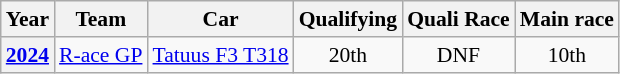<table class="wikitable" style="text-align:center; font-size:90%;">
<tr>
<th>Year</th>
<th>Team</th>
<th>Car</th>
<th>Qualifying</th>
<th>Quali Race</th>
<th>Main race</th>
</tr>
<tr>
<th><a href='#'>2024</a></th>
<td style="text-align:left;"> <a href='#'>R-ace GP</a></td>
<td style="text-align:left;"><a href='#'>Tatuus F3 T318</a></td>
<td>20th</td>
<td>DNF</td>
<td>10th</td>
</tr>
</table>
